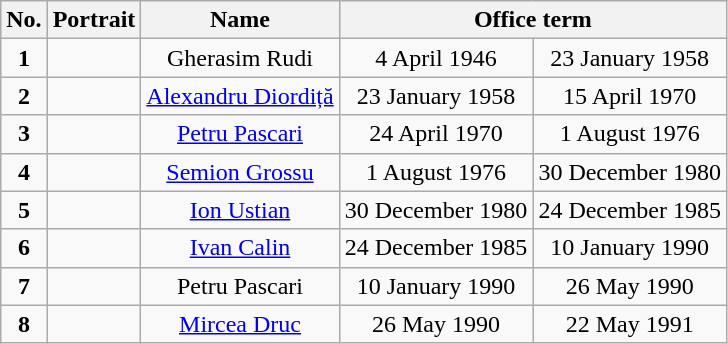<table class="wikitable" style="text-align:center;">
<tr>
<th><strong>No.</strong></th>
<th>Portrait</th>
<th>Name<br></th>
<th colspan="2">Office term</th>
</tr>
<tr>
<td><strong>1</strong></td>
<td></td>
<td>Gherasim Rudi<br></td>
<td>4 April 1946</td>
<td>23 January 1958</td>
</tr>
<tr>
<td><strong>2</strong></td>
<td></td>
<td><a href='#'>Alexandru Diordiță</a><br></td>
<td>23 January 1958</td>
<td>15 April 1970</td>
</tr>
<tr>
<td><strong>3</strong></td>
<td></td>
<td><a href='#'>Petru Pascari</a><br></td>
<td>24 April 1970</td>
<td>1 August 1976</td>
</tr>
<tr>
<td><strong>4</strong></td>
<td></td>
<td><a href='#'>Semion Grossu</a><br></td>
<td>1 August 1976</td>
<td>30 December 1980</td>
</tr>
<tr>
<td><strong>5</strong></td>
<td></td>
<td><a href='#'>Ion Ustian</a><br></td>
<td>30 December 1980</td>
<td>24 December 1985</td>
</tr>
<tr>
<td><strong>6</strong></td>
<td></td>
<td><a href='#'>Ivan Calin</a><br></td>
<td>24 December 1985</td>
<td>10 January 1990</td>
</tr>
<tr>
<td><strong>7</strong></td>
<td></td>
<td>Petru Pascari<br></td>
<td>10 January 1990</td>
<td>26 May 1990</td>
</tr>
<tr>
<td><strong>8</strong></td>
<td></td>
<td><a href='#'>Mircea Druc</a><br></td>
<td>26 May 1990</td>
<td>22 May 1991</td>
</tr>
</table>
